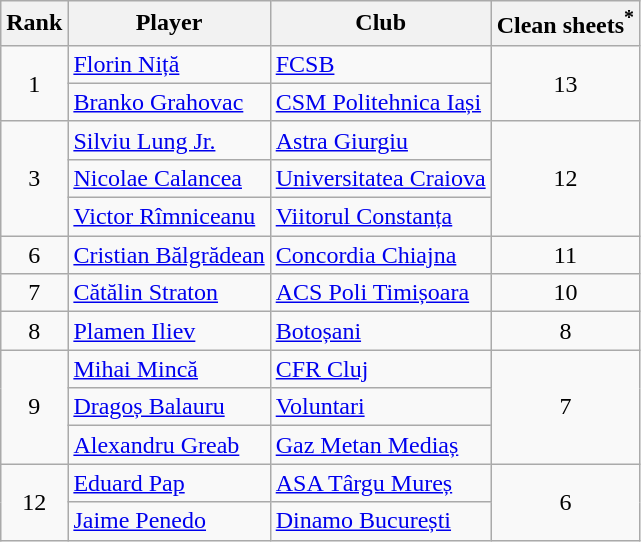<table class="wikitable">
<tr>
<th>Rank</th>
<th>Player</th>
<th>Club</th>
<th>Clean sheets<sup>*</sup></th>
</tr>
<tr>
<td rowspan=2 align=center>1</td>
<td> <a href='#'>Florin Niță</a></td>
<td><a href='#'>FCSB</a></td>
<td rowspan=2 align=center>13</td>
</tr>
<tr>
<td> <a href='#'>Branko Grahovac</a></td>
<td><a href='#'>CSM Politehnica Iași</a></td>
</tr>
<tr>
<td rowspan=3 align=center>3</td>
<td> <a href='#'>Silviu Lung Jr.</a></td>
<td><a href='#'>Astra Giurgiu</a></td>
<td rowspan=3 align=center>12</td>
</tr>
<tr>
<td> <a href='#'>Nicolae Calancea</a></td>
<td><a href='#'>Universitatea Craiova</a></td>
</tr>
<tr>
<td> <a href='#'>Victor Rîmniceanu</a></td>
<td><a href='#'>Viitorul Constanța</a></td>
</tr>
<tr>
<td rowspan=1 align=center>6</td>
<td> <a href='#'>Cristian Bălgrădean</a></td>
<td><a href='#'>Concordia Chiajna</a></td>
<td rowspan=1 align=center>11</td>
</tr>
<tr>
<td rowspan=1 align=center>7</td>
<td> <a href='#'>Cătălin Straton</a></td>
<td><a href='#'>ACS Poli Timișoara</a></td>
<td rowspan=1 align=center>10</td>
</tr>
<tr>
<td rowspan=1 align=center>8</td>
<td> <a href='#'>Plamen Iliev</a></td>
<td><a href='#'>Botoșani</a></td>
<td rowspan=1 align=center>8</td>
</tr>
<tr>
<td rowspan=3 align=center>9</td>
<td> <a href='#'>Mihai Mincă</a></td>
<td><a href='#'>CFR Cluj</a></td>
<td rowspan=3 align=center>7</td>
</tr>
<tr>
<td> <a href='#'>Dragoș Balauru</a></td>
<td><a href='#'>Voluntari</a></td>
</tr>
<tr>
<td> <a href='#'>Alexandru Greab</a></td>
<td><a href='#'>Gaz Metan Mediaș</a></td>
</tr>
<tr>
<td rowspan=2 align=center>12</td>
<td> <a href='#'>Eduard Pap</a></td>
<td><a href='#'>ASA Târgu Mureș</a></td>
<td rowspan=2 align=center>6</td>
</tr>
<tr>
<td> <a href='#'>Jaime Penedo</a></td>
<td><a href='#'>Dinamo București</a><br></td>
</tr>
</table>
